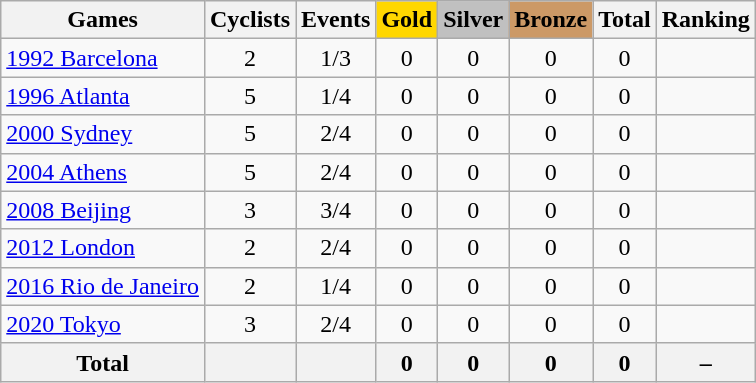<table class="wikitable sortable" style="text-align:center">
<tr>
<th>Games</th>
<th>Cyclists</th>
<th>Events</th>
<th style="background-color:gold;">Gold</th>
<th style="background-color:silver;">Silver</th>
<th style="background-color:#c96;">Bronze</th>
<th>Total</th>
<th>Ranking</th>
</tr>
<tr>
<td align=left><a href='#'>1992 Barcelona</a></td>
<td>2</td>
<td>1/3</td>
<td>0</td>
<td>0</td>
<td>0</td>
<td>0</td>
<td></td>
</tr>
<tr>
<td align=left><a href='#'>1996 Atlanta</a></td>
<td>5</td>
<td>1/4</td>
<td>0</td>
<td>0</td>
<td>0</td>
<td>0</td>
<td></td>
</tr>
<tr>
<td align=left><a href='#'>2000 Sydney</a></td>
<td>5</td>
<td>2/4</td>
<td>0</td>
<td>0</td>
<td>0</td>
<td>0</td>
<td></td>
</tr>
<tr>
<td align=left><a href='#'>2004 Athens</a></td>
<td>5</td>
<td>2/4</td>
<td>0</td>
<td>0</td>
<td>0</td>
<td>0</td>
<td></td>
</tr>
<tr>
<td align=left><a href='#'>2008 Beijing</a></td>
<td>3</td>
<td>3/4</td>
<td>0</td>
<td>0</td>
<td>0</td>
<td>0</td>
<td></td>
</tr>
<tr>
<td align=left><a href='#'>2012 London</a></td>
<td>2</td>
<td>2/4</td>
<td>0</td>
<td>0</td>
<td>0</td>
<td>0</td>
<td></td>
</tr>
<tr>
<td align=left><a href='#'>2016 Rio de Janeiro</a></td>
<td>2</td>
<td>1/4</td>
<td>0</td>
<td>0</td>
<td>0</td>
<td>0</td>
<td></td>
</tr>
<tr>
<td align=left><a href='#'>2020 Tokyo</a></td>
<td>3</td>
<td>2/4</td>
<td>0</td>
<td>0</td>
<td>0</td>
<td>0</td>
<td></td>
</tr>
<tr>
<th>Total</th>
<th></th>
<th></th>
<th>0</th>
<th>0</th>
<th>0</th>
<th>0</th>
<th>–</th>
</tr>
</table>
